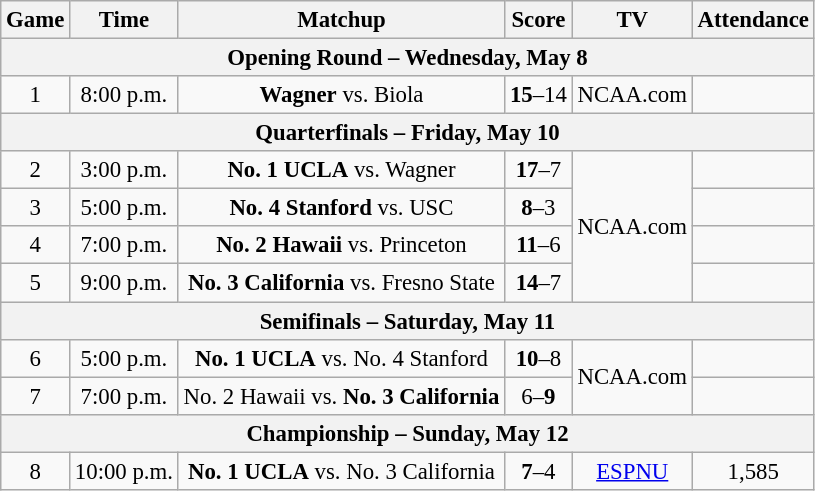<table class="wikitable" style="font-size: 95%;text-align:center">
<tr>
<th>Game</th>
<th>Time</th>
<th>Matchup</th>
<th>Score</th>
<th>TV</th>
<th>Attendance</th>
</tr>
<tr>
<th colspan=6>Opening Round – Wednesday, May 8</th>
</tr>
<tr>
<td>1</td>
<td>8:00 p.m.</td>
<td><strong>Wagner</strong> vs. Biola</td>
<td><strong>15</strong>–14</td>
<td>NCAA.com</td>
<td></td>
</tr>
<tr>
<th colspan=6>Quarterfinals – Friday, May 10</th>
</tr>
<tr>
<td>2</td>
<td>3:00 p.m.</td>
<td><strong>No. 1 UCLA</strong> vs. Wagner</td>
<td><strong>17</strong>–7</td>
<td rowspan=4>NCAA.com</td>
<td></td>
</tr>
<tr>
<td>3</td>
<td>5:00 p.m.</td>
<td><strong>No. 4 Stanford</strong> vs. USC</td>
<td><strong>8</strong>–3</td>
<td></td>
</tr>
<tr>
<td>4</td>
<td>7:00 p.m.</td>
<td><strong>No. 2 Hawaii</strong> vs. Princeton</td>
<td><strong>11</strong>–6</td>
<td></td>
</tr>
<tr>
<td>5</td>
<td>9:00 p.m.</td>
<td><strong>No. 3 California</strong> vs. Fresno State</td>
<td><strong>14</strong>–7</td>
<td></td>
</tr>
<tr>
<th colspan=6>Semifinals – Saturday, May 11</th>
</tr>
<tr>
<td>6</td>
<td>5:00 p.m.</td>
<td><strong>No. 1 UCLA</strong> vs. No. 4 Stanford</td>
<td><strong>10</strong>–8</td>
<td rowspan=2>NCAA.com</td>
<td></td>
</tr>
<tr>
<td>7</td>
<td>7:00 p.m.</td>
<td>No. 2 Hawaii vs. <strong>No. 3 California</strong></td>
<td>6–<strong>9</strong></td>
<td></td>
</tr>
<tr>
<th colspan=6>Championship – Sunday, May 12</th>
</tr>
<tr>
<td>8</td>
<td>10:00 p.m.</td>
<td><strong>No. 1 UCLA</strong> vs. No. 3 California</td>
<td><strong>7</strong>–4</td>
<td><a href='#'>ESPNU</a></td>
<td>1,585</td>
</tr>
</table>
